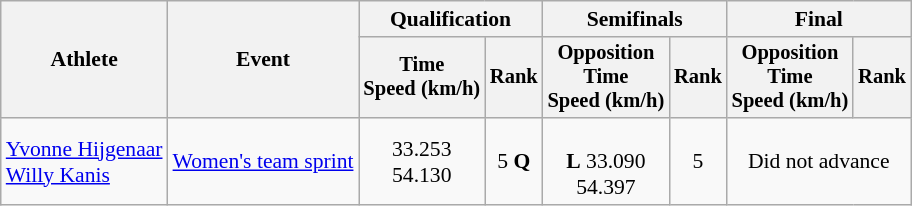<table class="wikitable" style="font-size:90%">
<tr>
<th rowspan="2">Athlete</th>
<th rowspan="2">Event</th>
<th colspan=2>Qualification</th>
<th colspan=2>Semifinals</th>
<th colspan=2>Final</th>
</tr>
<tr style="font-size:95%">
<th>Time<br>Speed (km/h)</th>
<th>Rank</th>
<th>Opposition<br>Time<br>Speed (km/h)</th>
<th>Rank</th>
<th>Opposition<br>Time<br>Speed (km/h)</th>
<th>Rank</th>
</tr>
<tr align=center>
<td align=left><a href='#'>Yvonne Hijgenaar</a><br><a href='#'>Willy Kanis</a></td>
<td align=left><a href='#'>Women's team sprint</a></td>
<td>33.253  <br>54.130</td>
<td>5 <strong>Q</strong></td>
<td><br><strong>L</strong> 33.090<br>54.397</td>
<td>5</td>
<td colspan=2>Did not advance</td>
</tr>
</table>
